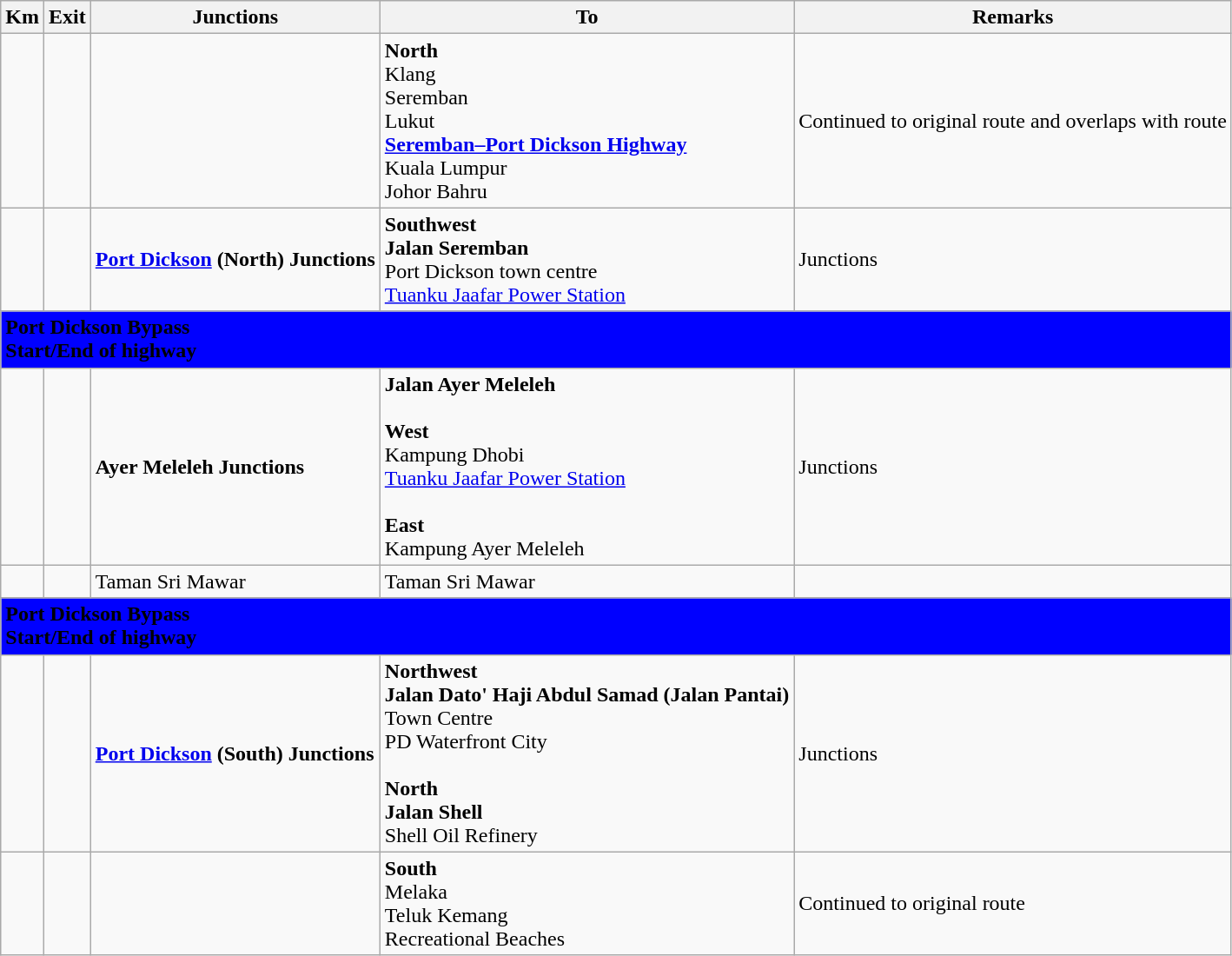<table class="wikitable">
<tr>
<th>Km</th>
<th>Exit</th>
<th>Junctions</th>
<th>To</th>
<th>Remarks</th>
</tr>
<tr>
<td></td>
<td></td>
<td></td>
<td><strong>North</strong><br> Klang<br> Seremban<br>  Lukut<br> <strong><a href='#'>Seremban–Port Dickson Highway</a></strong><br>Kuala Lumpur<br>Johor Bahru</td>
<td>Continued to original route  and overlaps with route </td>
</tr>
<tr>
<td></td>
<td></td>
<td><strong><a href='#'>Port Dickson</a> (North) Junctions</strong></td>
<td><strong>Southwest</strong><br> <strong>Jalan Seremban</strong><br>Port Dickson town centre<br><a href='#'>Tuanku Jaafar Power Station</a></td>
<td>Junctions</td>
</tr>
<tr>
<td style="width:600px" colspan="6" style="text-align:center" bgcolor="blue"><strong><span> Port Dickson Bypass<br>Start/End of highway</span></strong></td>
</tr>
<tr>
<td></td>
<td></td>
<td><strong>Ayer Meleleh Junctions</strong></td>
<td><strong>Jalan Ayer Meleleh</strong><br><br><strong>West</strong><br>Kampung Dhobi<br><a href='#'>Tuanku Jaafar Power Station</a><br><br><strong>East</strong><br>Kampung Ayer Meleleh</td>
<td>Junctions</td>
</tr>
<tr>
<td></td>
<td></td>
<td>Taman Sri Mawar</td>
<td>Taman Sri Mawar</td>
<td></td>
</tr>
<tr>
<td style="width:600px" colspan="6" style="text-align:center" bgcolor="blue"><strong><span> Port Dickson Bypass<br>Start/End of highway</span></strong></td>
</tr>
<tr>
<td></td>
<td></td>
<td><strong><a href='#'>Port Dickson</a> (South) Junctions</strong></td>
<td><strong>Northwest</strong><br> <strong>Jalan Dato' Haji Abdul Samad (Jalan Pantai)</strong><br>Town Centre<br>PD Waterfront City<br><br><strong>North</strong><br><strong>Jalan Shell</strong><br>Shell Oil Refinery</td>
<td>Junctions</td>
</tr>
<tr>
<td></td>
<td></td>
<td></td>
<td><strong>South</strong><br> Melaka<br> Teluk Kemang<br>Recreational Beaches </td>
<td>Continued to original route </td>
</tr>
</table>
